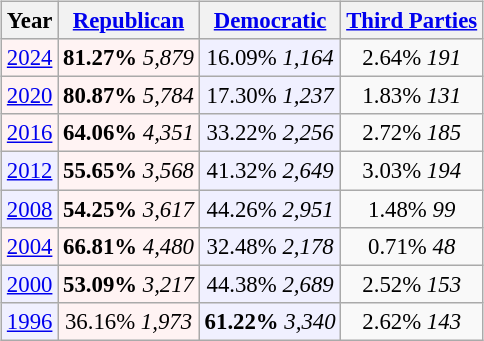<table class="wikitable" style="float:right; font-size:95%;">
<tr bgcolor=lightgrey>
<th>Year</th>
<th><a href='#'>Republican</a></th>
<th><a href='#'>Democratic</a></th>
<th><a href='#'>Third Parties</a></th>
</tr>
<tr>
<td align="center" bgcolor="#fff3f3"><a href='#'>2024</a></td>
<td align="center" bgcolor="#fff3f3"><strong>81.27%</strong> <em>5,879</em></td>
<td align="center" bgcolor="#f0f0ff">16.09% <em>1,164</em></td>
<td align="center">2.64% <em>191</em></td>
</tr>
<tr>
<td align="center" bgcolor="#fff3f3"><a href='#'>2020</a></td>
<td align="center" bgcolor="#fff3f3"><strong>80.87%</strong> <em>5,784</em></td>
<td align="center" bgcolor="#f0f0ff">17.30% <em>1,237</em></td>
<td align="center">1.83% <em>131</em></td>
</tr>
<tr>
<td align="center" bgcolor="#fff3f3"><a href='#'>2016</a></td>
<td align="center" bgcolor="#fff3f3"><strong>64.06%</strong> <em>4,351</em></td>
<td align="center" bgcolor="#f0f0ff">33.22% <em>2,256</em></td>
<td align="center">2.72% <em>185</em></td>
</tr>
<tr>
<td align="center" bgcolor="#f0f0ff"><a href='#'>2012</a></td>
<td align="center" bgcolor="#fff3f3"><strong>55.65%</strong> <em>3,568</em></td>
<td align="center" bgcolor="#f0f0ff">41.32% <em>2,649</em></td>
<td align="center">3.03% <em>194</em></td>
</tr>
<tr>
<td align="center" bgcolor="#f0f0ff"><a href='#'>2008</a></td>
<td align="center" bgcolor="#fff3f3"><strong>54.25%</strong> <em>3,617</em></td>
<td align="center" bgcolor="#f0f0ff">44.26% <em>2,951</em></td>
<td align="center">1.48% <em>99</em></td>
</tr>
<tr>
<td align="center" bgcolor="#fff3f3"><a href='#'>2004</a></td>
<td align="center" bgcolor="#fff3f3"><strong>66.81%</strong> <em>4,480</em></td>
<td align="center" bgcolor="#f0f0ff">32.48% <em>2,178</em></td>
<td align="center">0.71% <em>48</em></td>
</tr>
<tr>
<td align="center" bgcolor="#f0f0ff"><a href='#'>2000</a></td>
<td align="center" bgcolor="#fff3f3"><strong>53.09%</strong> <em>3,217</em></td>
<td align="center" bgcolor="#f0f0ff">44.38% <em>2,689</em></td>
<td align="center">2.52% <em>153</em></td>
</tr>
<tr>
<td align="center" bgcolor="#f0f0ff"><a href='#'>1996</a></td>
<td align="center" bgcolor="#fff3f3">36.16% <em>1,973</em></td>
<td align="center" bgcolor="#f0f0ff"><strong>61.22%</strong> <em>3,340</em></td>
<td align="center">2.62% <em>143</em></td>
</tr>
</table>
